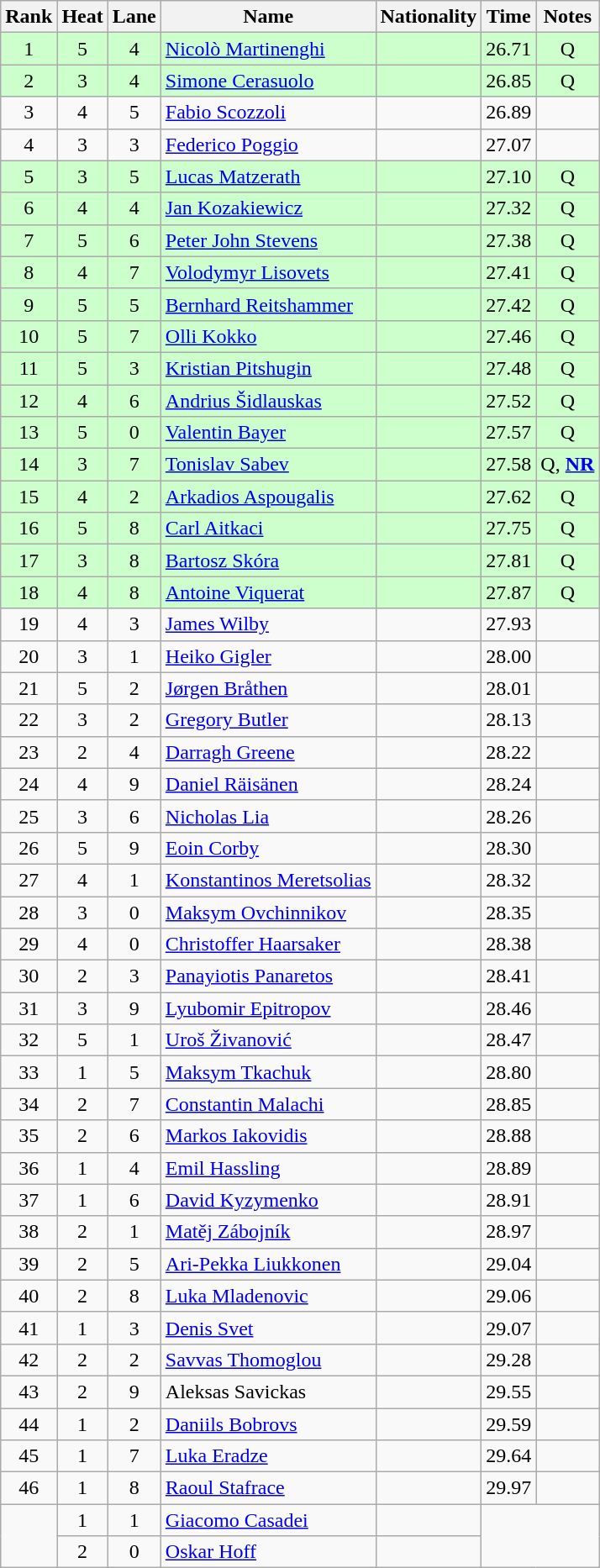<table class="wikitable sortable" style="text-align:center">
<tr>
<th>Rank</th>
<th>Heat</th>
<th>Lane</th>
<th>Name</th>
<th>Nationality</th>
<th>Time</th>
<th>Notes</th>
</tr>
<tr bgcolor=ccffcc>
<td>1</td>
<td>5</td>
<td>4</td>
<td align=left><a href='#'>Nicolò Martinenghi</a></td>
<td align=left></td>
<td>26.71</td>
<td>Q</td>
</tr>
<tr bgcolor=ccffcc>
<td>2</td>
<td>3</td>
<td>4</td>
<td align=left><a href='#'>Simone Cerasuolo</a></td>
<td align=left></td>
<td>26.85</td>
<td>Q</td>
</tr>
<tr>
<td>3</td>
<td>4</td>
<td>5</td>
<td align=left><a href='#'>Fabio Scozzoli</a></td>
<td align=left></td>
<td>26.89</td>
<td></td>
</tr>
<tr>
<td>4</td>
<td>3</td>
<td>3</td>
<td align=left><a href='#'>Federico Poggio</a></td>
<td align=left></td>
<td>27.07</td>
<td></td>
</tr>
<tr bgcolor=ccffcc>
<td>5</td>
<td>3</td>
<td>5</td>
<td align=left><a href='#'>Lucas Matzerath</a></td>
<td align=left></td>
<td>27.10</td>
<td>Q</td>
</tr>
<tr bgcolor=ccffcc>
<td>6</td>
<td>4</td>
<td>4</td>
<td align=left><a href='#'>Jan Kozakiewicz</a></td>
<td align=left></td>
<td>27.32</td>
<td>Q</td>
</tr>
<tr bgcolor=ccffcc>
<td>7</td>
<td>5</td>
<td>6</td>
<td align=left><a href='#'>Peter John Stevens</a></td>
<td align=left></td>
<td>27.38</td>
<td>Q</td>
</tr>
<tr bgcolor=ccffcc>
<td>8</td>
<td>4</td>
<td>7</td>
<td align=left><a href='#'>Volodymyr Lisovets</a></td>
<td align=left></td>
<td>27.41</td>
<td>Q</td>
</tr>
<tr bgcolor=ccffcc>
<td>9</td>
<td>5</td>
<td>5</td>
<td align=left><a href='#'>Bernhard Reitshammer</a></td>
<td align=left></td>
<td>27.42</td>
<td>Q</td>
</tr>
<tr bgcolor=ccffcc>
<td>10</td>
<td>5</td>
<td>7</td>
<td align=left><a href='#'>Olli Kokko</a></td>
<td align=left></td>
<td>27.46</td>
<td>Q</td>
</tr>
<tr bgcolor=ccffcc>
<td>11</td>
<td>5</td>
<td>3</td>
<td align=left><a href='#'>Kristian Pitshugin</a></td>
<td align=left></td>
<td>27.48</td>
<td>Q</td>
</tr>
<tr bgcolor=ccffcc>
<td>12</td>
<td>4</td>
<td>6</td>
<td align=left><a href='#'>Andrius Šidlauskas</a></td>
<td align=left></td>
<td>27.52</td>
<td>Q</td>
</tr>
<tr bgcolor=ccffcc>
<td>13</td>
<td>5</td>
<td>0</td>
<td align=left><a href='#'>Valentin Bayer</a></td>
<td align=left></td>
<td>27.57</td>
<td>Q</td>
</tr>
<tr bgcolor=ccffcc>
<td>14</td>
<td>3</td>
<td>7</td>
<td align=left><a href='#'>Tonislav Sabev</a></td>
<td align=left></td>
<td>27.58</td>
<td>Q, <strong><a href='#'>NR</a></strong></td>
</tr>
<tr bgcolor=ccffcc>
<td>15</td>
<td>4</td>
<td>2</td>
<td align=left><a href='#'>Arkadios Aspougalis</a></td>
<td align=left></td>
<td>27.62</td>
<td>Q</td>
</tr>
<tr bgcolor=ccffcc>
<td>16</td>
<td>5</td>
<td>8</td>
<td align=left><a href='#'>Carl Aitkaci</a></td>
<td align=left></td>
<td>27.75</td>
<td>Q</td>
</tr>
<tr bgcolor=ccffcc>
<td>17</td>
<td>3</td>
<td>8</td>
<td align=left><a href='#'>Bartosz Skóra</a></td>
<td align=left></td>
<td>27.81</td>
<td>Q</td>
</tr>
<tr bgcolor=ccffcc>
<td>18</td>
<td>4</td>
<td>8</td>
<td align=left><a href='#'>Antoine Viquerat</a></td>
<td align=left></td>
<td>27.87</td>
<td>Q</td>
</tr>
<tr>
<td>19</td>
<td>4</td>
<td>3</td>
<td align=left><a href='#'>James Wilby</a></td>
<td align=left></td>
<td>27.93</td>
<td></td>
</tr>
<tr>
<td>20</td>
<td>3</td>
<td>1</td>
<td align=left><a href='#'>Heiko Gigler</a></td>
<td align=left></td>
<td>28.00</td>
<td></td>
</tr>
<tr>
<td>21</td>
<td>5</td>
<td>2</td>
<td align=left><a href='#'>Jørgen Bråthen</a></td>
<td align=left></td>
<td>28.01</td>
<td></td>
</tr>
<tr>
<td>22</td>
<td>3</td>
<td>2</td>
<td align=left><a href='#'>Gregory Butler</a></td>
<td align=left></td>
<td>28.13</td>
<td></td>
</tr>
<tr>
<td>23</td>
<td>2</td>
<td>4</td>
<td align=left><a href='#'>Darragh Greene</a></td>
<td align=left></td>
<td>28.22</td>
<td></td>
</tr>
<tr>
<td>24</td>
<td>4</td>
<td>9</td>
<td align=left><a href='#'>Daniel Räisänen</a></td>
<td align=left></td>
<td>28.24</td>
<td></td>
</tr>
<tr>
<td>25</td>
<td>3</td>
<td>6</td>
<td align=left><a href='#'>Nicholas Lia</a></td>
<td align=left></td>
<td>28.26</td>
<td></td>
</tr>
<tr>
<td>26</td>
<td>5</td>
<td>9</td>
<td align=left><a href='#'>Eoin Corby</a></td>
<td align=left></td>
<td>28.30</td>
<td></td>
</tr>
<tr>
<td>27</td>
<td>4</td>
<td>1</td>
<td align=left><a href='#'>Konstantinos Meretsolias</a></td>
<td align=left></td>
<td>28.32</td>
<td></td>
</tr>
<tr>
<td>28</td>
<td>3</td>
<td>0</td>
<td align=left><a href='#'>Maksym Ovchinnikov</a></td>
<td align=left></td>
<td>28.35</td>
<td></td>
</tr>
<tr>
<td>29</td>
<td>4</td>
<td>0</td>
<td align=left><a href='#'>Christoffer Haarsaker</a></td>
<td align=left></td>
<td>28.38</td>
<td></td>
</tr>
<tr>
<td>30</td>
<td>2</td>
<td>3</td>
<td align=left><a href='#'>Panayiotis Panaretos</a></td>
<td align=left></td>
<td>28.41</td>
<td></td>
</tr>
<tr>
<td>31</td>
<td>3</td>
<td>9</td>
<td align=left><a href='#'>Lyubomir Epitropov</a></td>
<td align=left></td>
<td>28.46</td>
<td></td>
</tr>
<tr>
<td>32</td>
<td>5</td>
<td>1</td>
<td align=left><a href='#'>Uroš Živanović</a></td>
<td align=left></td>
<td>28.47</td>
<td></td>
</tr>
<tr>
<td>33</td>
<td>1</td>
<td>5</td>
<td align=left><a href='#'>Maksym Tkachuk</a></td>
<td align=left></td>
<td>28.80</td>
<td></td>
</tr>
<tr>
<td>34</td>
<td>2</td>
<td>7</td>
<td align=left><a href='#'>Constantin Malachi</a></td>
<td align=left></td>
<td>28.85</td>
<td></td>
</tr>
<tr>
<td>35</td>
<td>2</td>
<td>6</td>
<td align=left><a href='#'>Markos Iakovidis</a></td>
<td align=left></td>
<td>28.88</td>
<td></td>
</tr>
<tr>
<td>36</td>
<td>1</td>
<td>4</td>
<td align=left><a href='#'>Emil Hassling</a></td>
<td align=left></td>
<td>28.89</td>
<td></td>
</tr>
<tr>
<td>37</td>
<td>1</td>
<td>6</td>
<td align=left><a href='#'>David Kyzymenko</a></td>
<td align=left></td>
<td>28.91</td>
<td></td>
</tr>
<tr>
<td>38</td>
<td>2</td>
<td>1</td>
<td align=left><a href='#'>Matěj Zábojník</a></td>
<td align=left></td>
<td>28.97</td>
<td></td>
</tr>
<tr>
<td>39</td>
<td>2</td>
<td>5</td>
<td align=left><a href='#'>Ari-Pekka Liukkonen</a></td>
<td align=left></td>
<td>29.04</td>
<td></td>
</tr>
<tr>
<td>40</td>
<td>2</td>
<td>8</td>
<td align=left><a href='#'>Luka Mladenovic</a></td>
<td align=left></td>
<td>29.06</td>
<td></td>
</tr>
<tr>
<td>41</td>
<td>1</td>
<td>3</td>
<td align=left><a href='#'>Denis Svet</a></td>
<td align=left></td>
<td>29.07</td>
<td></td>
</tr>
<tr>
<td>42</td>
<td>2</td>
<td>2</td>
<td align=left><a href='#'>Savvas Thomoglou</a></td>
<td align=left></td>
<td>29.28</td>
<td></td>
</tr>
<tr>
<td>43</td>
<td>2</td>
<td>9</td>
<td align=left>Aleksas Savickas</td>
<td align=left></td>
<td>29.55</td>
<td></td>
</tr>
<tr>
<td>44</td>
<td>1</td>
<td>2</td>
<td align=left><a href='#'>Daniils Bobrovs</a></td>
<td align=left></td>
<td>29.59</td>
<td></td>
</tr>
<tr>
<td>45</td>
<td>1</td>
<td>7</td>
<td align=left><a href='#'>Luka Eradze</a></td>
<td align=left></td>
<td>29.64</td>
<td></td>
</tr>
<tr>
<td>46</td>
<td>1</td>
<td>8</td>
<td align=left><a href='#'>Raoul Stafrace</a></td>
<td align=left></td>
<td>29.97</td>
<td></td>
</tr>
<tr>
<td rowspan=2></td>
<td>1</td>
<td>1</td>
<td align=left><a href='#'>Giacomo Casadei</a></td>
<td align=left></td>
<td colspan=2 rowspan=2></td>
</tr>
<tr>
<td>2</td>
<td>0</td>
<td align=left><a href='#'>Oskar Hoff</a></td>
<td align=left></td>
</tr>
</table>
